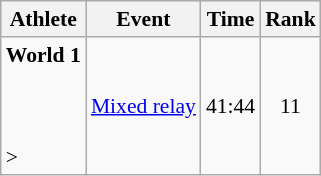<table class="wikitable" style="font-size:90%">
<tr>
<th>Athlete</th>
<th>Event</th>
<th>Time</th>
<th>Rank</th>
</tr>
<tr align=center>
<td align=left><strong>World 1</strong><br><small><br><br><br></small>></td>
<td align=left><a href='#'>Mixed relay</a></td>
<td>41:44</td>
<td>11</td>
</tr>
</table>
